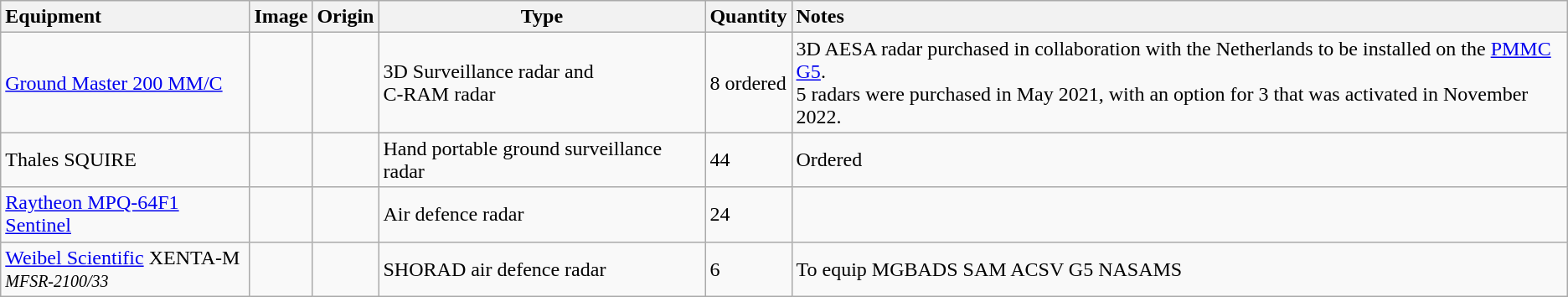<table class="wikitable">
<tr>
<th style="text-align:left;">Equipment</th>
<th style="text-align:left;">Image</th>
<th style="text-align:left;">Origin</th>
<th>Type</th>
<th style="text-align:left;">Quantity</th>
<th style="text-align:left;">Notes</th>
</tr>
<tr>
<td><a href='#'>Ground Master 200 MM/C</a></td>
<td></td>
<td></td>
<td>3D Surveillance radar and<br>C-RAM radar</td>
<td>8 ordered</td>
<td>3D AESA radar purchased in collaboration with the Netherlands to be installed on the <a href='#'>PMMC G5</a>.<br>5 radars were purchased in May 2021, with an option for 3 that was activated in  November 2022.</td>
</tr>
<tr>
<td>Thales SQUIRE</td>
<td></td>
<td></td>
<td>Hand portable ground surveillance radar</td>
<td>44</td>
<td>Ordered </td>
</tr>
<tr>
<td><a href='#'>Raytheon MPQ-64F1 Sentinel</a></td>
<td></td>
<td></td>
<td>Air defence radar</td>
<td>24</td>
<td></td>
</tr>
<tr>
<td><a href='#'>Weibel Scientific</a> XENTA-M<br><small><em>MFSR-2100/33</em></small></td>
<td></td>
<td></td>
<td>SHORAD air defence radar</td>
<td>6</td>
<td>To equip MGBADS SAM ACSV G5 NASAMS </td>
</tr>
</table>
